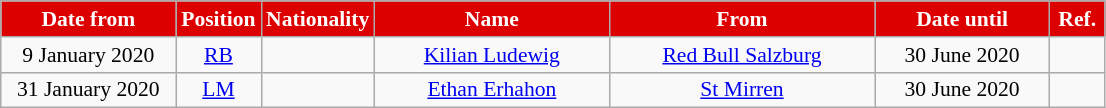<table class="wikitable"  style="text-align:center; font-size:90%; ">
<tr>
<th style="background:#dd0000; color:white; width:110px;">Date from</th>
<th style="background:#dd0000; color:white; width:50px;">Position</th>
<th style="background:#dd0000; color:white; width:50px;">Nationality</th>
<th style="background:#dd0000; color:white; width:150px;">Name</th>
<th style="background:#dd0000; color:white; width:170px;">From</th>
<th style="background:#dd0000; color:white; width:110px;">Date until</th>
<th style="background:#dd0000; color:white; width:30px;">Ref.</th>
</tr>
<tr>
<td>9 January 2020</td>
<td><a href='#'>RB</a></td>
<td></td>
<td><a href='#'>Kilian Ludewig</a></td>
<td> <a href='#'>Red Bull Salzburg</a></td>
<td>30 June 2020</td>
<td></td>
</tr>
<tr>
<td>31 January 2020</td>
<td><a href='#'>LM</a></td>
<td></td>
<td><a href='#'>Ethan Erhahon</a></td>
<td> <a href='#'>St Mirren</a></td>
<td>30 June 2020</td>
<td></td>
</tr>
</table>
